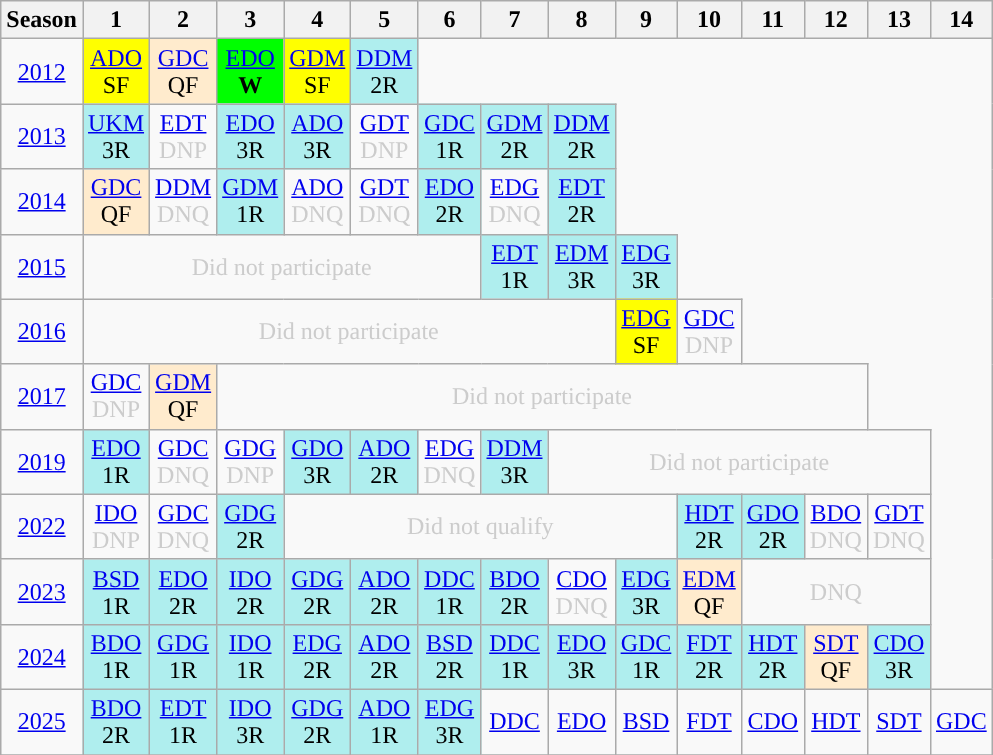<table class="wikitable" style="width:50%; margin:0">
<tr>
<th>Season</th>
<th>1</th>
<th>2</th>
<th>3</th>
<th>4</th>
<th>5</th>
<th>6</th>
<th>7</th>
<th>8</th>
<th>9</th>
<th>10</th>
<th>11</th>
<th>12</th>
<th>13</th>
<th>14</th>
</tr>
<tr>
<td style="text-align:center;"background:#efefef;"><a href='#'>2012</a></td>
<td style="text-align:center; background:yellow;"><a href='#'>ADO</a><br>SF</td>
<td style="text-align:center; background:#ffebcd;"><a href='#'>GDC</a><br>QF</td>
<td style="text-align:center; background:lime;"><a href='#'>EDO</a><br><strong>W</strong></td>
<td style="text-align:center; background:yellow;"><a href='#'>GDM</a><br>SF</td>
<td style="text-align:center; background:#afeeee;"><a href='#'>DDM</a><br>2R</td>
</tr>
<tr>
<td style="text-align:center;"background:#efefef;"><a href='#'>2013</a></td>
<td style="text-align:center; background:#afeeee;"><a href='#'>UKM</a><br>3R</td>
<td style="text-align:center; color:#ccc;"><a href='#'>EDT</a><br>DNP</td>
<td style="text-align:center; background:#afeeee;"><a href='#'>EDO</a><br>3R</td>
<td style="text-align:center; background:#afeeee;"><a href='#'>ADO</a><br>3R</td>
<td style="text-align:center; color:#ccc;"><a href='#'>GDT</a><br>DNP</td>
<td style="text-align:center; background:#afeeee;"><a href='#'>GDC</a><br>1R</td>
<td style="text-align:center; background:#afeeee;"><a href='#'>GDM</a><br>2R</td>
<td style="text-align:center; background:#afeeee;"><a href='#'>DDM</a><br>2R</td>
</tr>
<tr>
<td style="text-align:center;"background:#efefef;"><a href='#'>2014</a></td>
<td style="text-align:center; background:#ffebcd;"><a href='#'>GDC</a><br>QF</td>
<td style="text-align:center; color:#ccc;"><a href='#'>DDM</a><br>DNQ</td>
<td style="text-align:center; background:#afeeee;"><a href='#'>GDM</a><br>1R</td>
<td style="text-align:center; color:#ccc;"><a href='#'>ADO</a><br>DNQ</td>
<td style="text-align:center; color:#ccc;"><a href='#'>GDT</a><br>DNQ</td>
<td style="text-align:center; background:#afeeee;"><a href='#'>EDO</a><br>2R</td>
<td style="text-align:center; color:#ccc;"><a href='#'>EDG</a><br>DNQ</td>
<td style="text-align:center; background:#afeeee;"><a href='#'>EDT</a><br>2R</td>
</tr>
<tr>
<td style="text-align:center;"background:#efefef;"><a href='#'>2015</a></td>
<td colspan="6" style="text-align:center; color:#ccc;">Did not participate</td>
<td style="text-align:center; background:#afeeee;"><a href='#'>EDT</a><br>1R</td>
<td style="text-align:center; background:#afeeee;"><a href='#'>EDM</a><br>3R</td>
<td style="text-align:center; background:#afeeee;"><a href='#'>EDG</a><br>3R</td>
</tr>
<tr>
<td style="text-align:center;"background:#efefef;"><a href='#'>2016</a></td>
<td colspan="8" style="text-align:center; color:#ccc;">Did not participate</td>
<td style="text-align:center; background:yellow;"><a href='#'>EDG</a><br>SF</td>
<td style="text-align:center; color:#ccc;"><a href='#'>GDC</a><br>DNP</td>
</tr>
<tr>
<td style="text-align:center;"background:#efefef;"><a href='#'>2017</a></td>
<td style="text-align:center; color:#ccc;"><a href='#'>GDC</a><br>DNP</td>
<td style="text-align:center; background:#ffebcd;"><a href='#'>GDM</a><br>QF</td>
<td colspan="10" style="text-align:center; color:#ccc;">Did not participate</td>
</tr>
<tr>
<td style="text-align:center;"background:#efefef;"><a href='#'>2019</a></td>
<td style="text-align:center; background:#afeeee;"><a href='#'>EDO</a><br>1R</td>
<td style="text-align:center; color:#ccc;"><a href='#'>GDC</a><br>DNQ</td>
<td style="text-align:center; color:#ccc;"><a href='#'>GDG</a><br>DNP</td>
<td style="text-align:center; background:#afeeee;"><a href='#'>GDO</a><br>3R</td>
<td style="text-align:center; background:#afeeee;"><a href='#'>ADO</a><br>2R</td>
<td style="text-align:center; color:#ccc;"><a href='#'>EDG</a><br>DNQ</td>
<td style="text-align:center; background:#afeeee;"><a href='#'>DDM</a><br>3R</td>
<td colspan="6" style="text-align:center; color:#ccc;">Did not participate</td>
</tr>
<tr>
<td style="text-align:center;"background:#efefef;"><a href='#'>2022</a></td>
<td style="text-align:center; color:#ccc;"><a href='#'>IDO</a><br>DNP</td>
<td style="text-align:center; color:#ccc;"><a href='#'>GDC</a><br>DNQ</td>
<td style="text-align:center; background:#afeeee;"><a href='#'>GDG</a><br>2R</td>
<td colspan="6" style="text-align:center; color:#ccc;">Did not qualify</td>
<td style="text-align:center; background:#afeeee;"><a href='#'>HDT</a><br>2R</td>
<td style="text-align:center; background:#afeeee;"><a href='#'>GDO</a><br>2R</td>
<td style="text-align:center; color:#ccc;"><a href='#'>BDO</a><br>DNQ</td>
<td style="text-align:center; color:#ccc;"><a href='#'>GDT</a><br>DNQ</td>
</tr>
<tr>
<td style="text-align:center;"background:#efefef;"><a href='#'>2023</a></td>
<td style="text-align:center; background:#afeeee;"><a href='#'>BSD</a><br>1R</td>
<td style="text-align:center; background:#afeeee;"><a href='#'>EDO</a><br>2R</td>
<td style="text-align:center; background:#afeeee"><a href='#'>IDO</a><br>2R</td>
<td style="text-align:center; background:#afeeee;"><a href='#'>GDG</a><br>2R</td>
<td style="text-align:center; background:#afeeee;"><a href='#'>ADO</a><br>2R</td>
<td style="text-align:center; background:#afeeee;"><a href='#'>DDC</a><br>1R</td>
<td style="text-align:center; background:#afeeee;"><a href='#'>BDO</a><br>2R</td>
<td style="text-align:center; color:#ccc;"><a href='#'>CDO</a><br>DNQ</td>
<td style="text-align:center; background:#afeeee;"><a href='#'>EDG</a><br>3R</td>
<td style="text-align:center; background:#ffebcd;"><a href='#'>EDM</a><br>QF</td>
<td colspan="3" style="text-align:center; color:#ccc;">DNQ</td>
</tr>
<tr>
<td style="text-align:center;"background:#efefef;"><a href='#'>2024</a></td>
<td style="text-align:center; background:#afeeee;"><a href='#'>BDO</a><br>1R</td>
<td style="text-align:center; background:#afeeee;"><a href='#'>GDG</a><br>1R</td>
<td style="text-align:center; background:#afeeee;"><a href='#'>IDO</a><br>1R</td>
<td style="text-align:center; background:#afeeee;"><a href='#'>EDG</a><br>2R</td>
<td style="text-align:center; background:#afeeee;"><a href='#'>ADO</a><br>2R</td>
<td style="text-align:center; background:#afeeee;"><a href='#'>BSD</a><br>2R</td>
<td style="text-align:center; background:#afeeee;"><a href='#'>DDC</a><br>1R</td>
<td style="text-align:center; background:#afeeee;"><a href='#'>EDO</a><br>3R</td>
<td style="text-align:center; background:#afeeee;"><a href='#'>GDC</a><br>1R</td>
<td style="text-align:center; background:#afeeee;"><a href='#'>FDT</a><br>2R</td>
<td style="text-align:center; background:#afeeee;"><a href='#'>HDT</a><br>2R</td>
<td style="text-align:center; background:#ffebcd;"><a href='#'>SDT</a><br>QF</td>
<td style="text-align:center; background:#afeeee;"><a href='#'>CDO</a><br>3R</td>
</tr>
<tr>
<td style="text-align:center;"background:#efefef;"><a href='#'>2025</a></td>
<td style="text-align:center; background:#afeeee;"><a href='#'>BDO</a><br>2R</td>
<td style="text-align:center; background:#afeeee;"><a href='#'>EDT</a><br>1R</td>
<td style="text-align:center; background:#afeeee;"><a href='#'>IDO</a><br>3R</td>
<td style="text-align:center; background:#afeeee;"><a href='#'>GDG</a><br>2R</td>
<td style="text-align:center; background:#afeeee;"><a href='#'>ADO</a><br>1R</td>
<td style="text-align:center; background:#afeeee;"><a href='#'>EDG</a><br>3R</td>
<td style="text-align:center; color:#ccc;"><a href='#'>DDC</a><br></td>
<td style="text-align:center; color:#ccc;"><a href='#'>EDO</a><br></td>
<td style="text-align:center; color:#ccc;"><a href='#'>BSD</a><br></td>
<td style="text-align:center; color:#ccc;"><a href='#'>FDT</a><br></td>
<td style="text-align:center; color:#ccc;"><a href='#'>CDO</a><br></td>
<td style="text-align:center; color:#ccc;"><a href='#'>HDT</a><br></td>
<td style="text-align:center; color:#ccc;"><a href='#'>SDT</a><br></td>
<td style="text-align:center; color:#ccc;"><a href='#'>GDC</a><br></td>
</tr>
<tr>
</tr>
</table>
